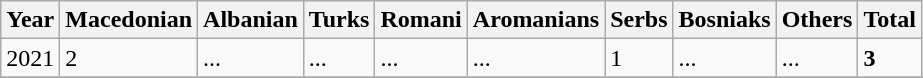<table class="wikitable">
<tr>
<th>Year</th>
<th>Macedonian</th>
<th>Albanian</th>
<th>Turks</th>
<th>Romani</th>
<th>Aromanians</th>
<th>Serbs</th>
<th>Bosniaks</th>
<th><abbr>Others</abbr></th>
<th>Total</th>
</tr>
<tr>
<td>2021</td>
<td>2</td>
<td>...</td>
<td>...</td>
<td>...</td>
<td>...</td>
<td>1</td>
<td>...</td>
<td>...</td>
<td><strong>3</strong></td>
</tr>
<tr>
</tr>
</table>
